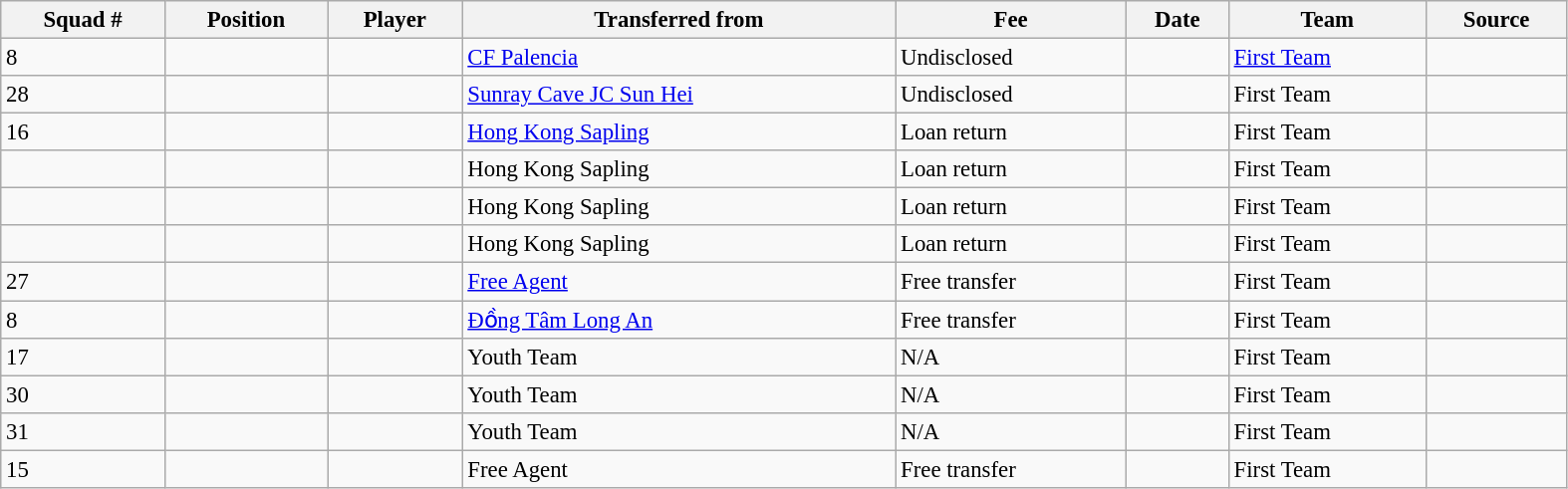<table width=83% class="wikitable sortable" style="text-align:center; font-size:95%; text-align:left">
<tr>
<th><strong>Squad #</strong></th>
<th><strong>Position </strong></th>
<th><strong>Player </strong></th>
<th><strong>Transferred from</strong></th>
<th><strong>Fee </strong></th>
<th><strong>Date </strong></th>
<th><strong>Team</strong></th>
<th><strong>Source</strong></th>
</tr>
<tr>
<td>8</td>
<td></td>
<td></td>
<td> <a href='#'>CF Palencia</a></td>
<td>Undisclosed</td>
<td></td>
<td><a href='#'>First Team</a></td>
<td></td>
</tr>
<tr>
<td>28</td>
<td></td>
<td></td>
<td> <a href='#'>Sunray Cave JC Sun Hei</a></td>
<td>Undisclosed</td>
<td></td>
<td>First Team</td>
<td></td>
</tr>
<tr>
<td>16</td>
<td></td>
<td></td>
<td> <a href='#'>Hong Kong Sapling</a></td>
<td>Loan return</td>
<td></td>
<td>First Team</td>
<td></td>
</tr>
<tr>
<td></td>
<td></td>
<td></td>
<td> Hong Kong Sapling</td>
<td>Loan return</td>
<td></td>
<td>First Team</td>
<td></td>
</tr>
<tr>
<td></td>
<td></td>
<td></td>
<td> Hong Kong Sapling</td>
<td>Loan return</td>
<td></td>
<td>First Team</td>
<td></td>
</tr>
<tr>
<td></td>
<td></td>
<td></td>
<td> Hong Kong Sapling</td>
<td>Loan return</td>
<td></td>
<td>First Team</td>
<td></td>
</tr>
<tr>
<td>27</td>
<td></td>
<td></td>
<td><a href='#'>Free Agent</a></td>
<td>Free transfer</td>
<td></td>
<td>First Team</td>
<td></td>
</tr>
<tr>
<td>8</td>
<td></td>
<td></td>
<td> <a href='#'>Đồng Tâm Long An</a></td>
<td>Free transfer</td>
<td></td>
<td>First Team</td>
<td></td>
</tr>
<tr>
<td>17</td>
<td></td>
<td></td>
<td>Youth Team</td>
<td>N/A</td>
<td></td>
<td>First Team</td>
<td></td>
</tr>
<tr>
<td>30</td>
<td></td>
<td></td>
<td>Youth Team</td>
<td>N/A</td>
<td></td>
<td>First Team</td>
<td></td>
</tr>
<tr>
<td>31</td>
<td></td>
<td></td>
<td>Youth Team</td>
<td>N/A</td>
<td></td>
<td>First Team</td>
<td></td>
</tr>
<tr>
<td>15</td>
<td></td>
<td></td>
<td>Free Agent</td>
<td>Free transfer</td>
<td></td>
<td>First Team</td>
<td></td>
</tr>
</table>
